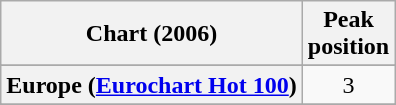<table class="wikitable sortable plainrowheaders" style="text-align:center">
<tr>
<th scope="col">Chart (2006)</th>
<th scope="col">Peak<br>position</th>
</tr>
<tr>
</tr>
<tr>
</tr>
<tr>
</tr>
<tr>
</tr>
<tr>
<th scope="row">Europe (<a href='#'>Eurochart Hot 100</a>)</th>
<td>3</td>
</tr>
<tr>
</tr>
<tr>
</tr>
<tr>
</tr>
<tr>
</tr>
<tr>
</tr>
<tr>
</tr>
<tr>
</tr>
</table>
